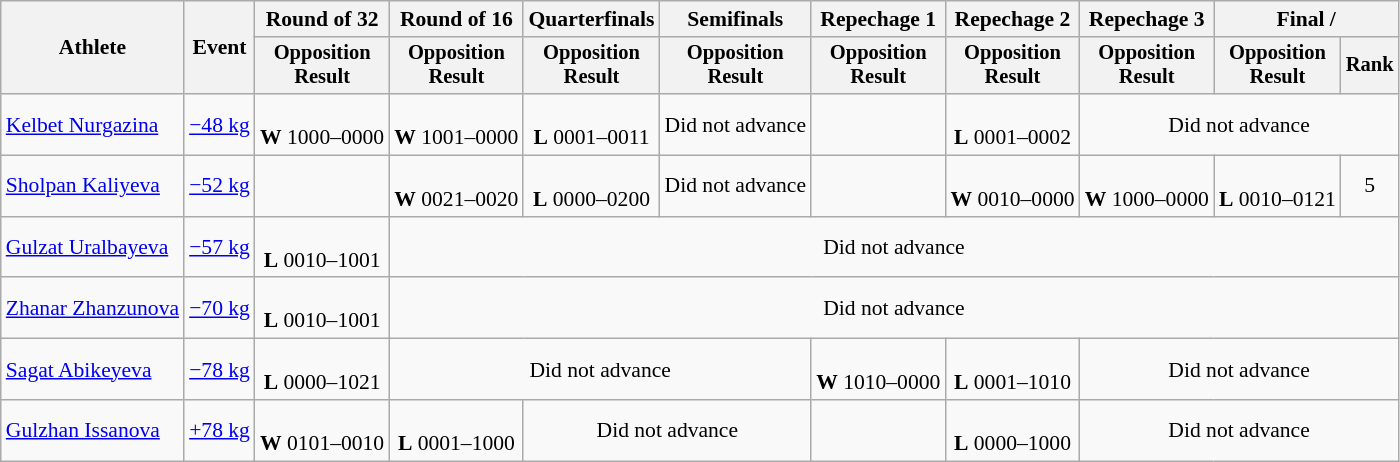<table class="wikitable" style="font-size:90%">
<tr>
<th rowspan="2">Athlete</th>
<th rowspan="2">Event</th>
<th>Round of 32</th>
<th>Round of 16</th>
<th>Quarterfinals</th>
<th>Semifinals</th>
<th>Repechage 1</th>
<th>Repechage 2</th>
<th>Repechage 3</th>
<th colspan=2>Final / </th>
</tr>
<tr style="font-size:95%">
<th>Opposition<br>Result</th>
<th>Opposition<br>Result</th>
<th>Opposition<br>Result</th>
<th>Opposition<br>Result</th>
<th>Opposition<br>Result</th>
<th>Opposition<br>Result</th>
<th>Opposition<br>Result</th>
<th>Opposition<br>Result</th>
<th>Rank</th>
</tr>
<tr align=center>
<td align=left><a href='#'>Kelbet Nurgazina</a></td>
<td align=left><a href='#'>−48 kg</a></td>
<td><br><strong>W</strong> 1000–0000</td>
<td><br><strong>W</strong> 1001–0000</td>
<td><br><strong>L</strong> 0001–0011</td>
<td>Did not advance</td>
<td></td>
<td><br><strong>L</strong> 0001–0002</td>
<td colspan=3>Did not advance</td>
</tr>
<tr align=center>
<td align=left><a href='#'>Sholpan Kaliyeva</a></td>
<td align=left><a href='#'>−52 kg</a></td>
<td></td>
<td><br><strong>W</strong> 0021–0020</td>
<td><br><strong>L</strong> 0000–0200</td>
<td>Did not advance</td>
<td></td>
<td><br><strong>W</strong> 0010–0000</td>
<td><br><strong>W</strong> 1000–0000</td>
<td><br><strong>L</strong> 0010–0121</td>
<td>5</td>
</tr>
<tr align=center>
<td align=left><a href='#'>Gulzat Uralbayeva</a></td>
<td align=left><a href='#'>−57 kg</a></td>
<td><br><strong>L</strong> 0010–1001</td>
<td colspan=8>Did not advance</td>
</tr>
<tr align=center>
<td align=left><a href='#'>Zhanar Zhanzunova</a></td>
<td align=left><a href='#'>−70 kg</a></td>
<td><br> <strong>L</strong> 0010–1001</td>
<td colspan=8>Did not advance</td>
</tr>
<tr align=center>
<td align=left><a href='#'>Sagat Abikeyeva</a></td>
<td align=left><a href='#'>−78 kg</a></td>
<td><br><strong>L</strong> 0000–1021</td>
<td colspan=3>Did not advance</td>
<td><br><strong>W</strong> 1010–0000</td>
<td><br><strong>L</strong> 0001–1010</td>
<td colspan=3>Did not advance</td>
</tr>
<tr align=center>
<td align=left><a href='#'>Gulzhan Issanova</a></td>
<td align=left><a href='#'>+78 kg</a></td>
<td><br> <strong>W</strong> 0101–0010</td>
<td><br> <strong>L</strong> 0001–1000</td>
<td colspan=2>Did not advance</td>
<td></td>
<td><br><strong>L</strong> 0000–1000</td>
<td colspan=3>Did not advance</td>
</tr>
</table>
